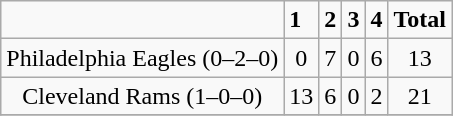<table class="wikitable">
<tr>
<td></td>
<td><strong>1</strong></td>
<td><strong>2</strong></td>
<td><strong>3</strong></td>
<td><strong>4</strong></td>
<td><strong>Total</strong></td>
</tr>
<tr align="center" bgcolor="">
<td>Philadelphia Eagles (0–2–0)</td>
<td>0</td>
<td>7</td>
<td>0</td>
<td>6</td>
<td>13</td>
</tr>
<tr align="center" bgcolor="">
<td>Cleveland Rams (1–0–0)</td>
<td>13</td>
<td>6</td>
<td>0</td>
<td>2</td>
<td>21</td>
</tr>
<tr align="center" bgcolor="">
</tr>
</table>
